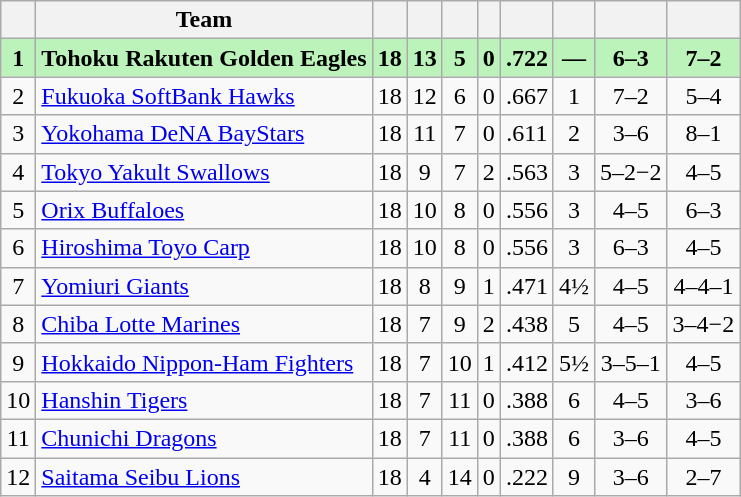<table class="wikitable plainrowheaders" style="text-align:center;">
<tr>
<th scope="col"></th>
<th scope="col">Team</th>
<th scope="col"></th>
<th scope="col"></th>
<th scope="col"></th>
<th scope="col"><a href='#'></a></th>
<th scope="col"><a href='#'></a></th>
<th scope="col"></th>
<th scope="col"></th>
<th scope="col"></th>
</tr>
<tr style="background: #BBF3BB">
<td><strong>1</strong></td>
<td style="text-align:left;"><strong>Tohoku Rakuten Golden Eagles</strong></td>
<td><strong>18</strong></td>
<td><strong>13</strong></td>
<td><strong>5</strong></td>
<td><strong>0</strong></td>
<td><strong>.722</strong></td>
<td><strong>—</strong></td>
<td><strong>6–3</strong></td>
<td><strong>7–2</strong></td>
</tr>
<tr>
<td>2</td>
<td style="text-align:left;"><a href='#'>Fukuoka SoftBank Hawks</a></td>
<td>18</td>
<td>12</td>
<td>6</td>
<td>0</td>
<td>.667</td>
<td>1</td>
<td>7–2</td>
<td>5–4</td>
</tr>
<tr>
<td>3</td>
<td style="text-align:left;"><a href='#'>Yokohama DeNA BayStars</a></td>
<td>18</td>
<td>11</td>
<td>7</td>
<td>0</td>
<td>.611</td>
<td>2</td>
<td>3–6</td>
<td>8–1</td>
</tr>
<tr>
<td>4</td>
<td style="text-align:left;"><a href='#'>Tokyo Yakult Swallows</a></td>
<td>18</td>
<td>9</td>
<td>7</td>
<td>2</td>
<td>.563</td>
<td>3</td>
<td>5–2−2</td>
<td>4–5</td>
</tr>
<tr>
<td>5</td>
<td style="text-align:left;"><a href='#'>Orix Buffaloes</a></td>
<td>18</td>
<td>10</td>
<td>8</td>
<td>0</td>
<td>.556</td>
<td>3</td>
<td>4–5</td>
<td>6–3</td>
</tr>
<tr>
<td>6</td>
<td style="text-align:left;"><a href='#'>Hiroshima Toyo Carp</a></td>
<td>18</td>
<td>10</td>
<td>8</td>
<td>0</td>
<td>.556</td>
<td>3</td>
<td>6–3</td>
<td>4–5</td>
</tr>
<tr>
<td>7</td>
<td style="text-align:left;"><a href='#'>Yomiuri Giants</a></td>
<td>18</td>
<td>8</td>
<td>9</td>
<td>1</td>
<td>.471</td>
<td>4½</td>
<td>4–5</td>
<td>4–4–1</td>
</tr>
<tr>
<td>8</td>
<td style="text-align:left;"><a href='#'>Chiba Lotte Marines</a></td>
<td>18</td>
<td>7</td>
<td>9</td>
<td>2</td>
<td>.438</td>
<td>5</td>
<td>4–5</td>
<td>3–4−2</td>
</tr>
<tr>
<td>9</td>
<td style="text-align:left;"><a href='#'>Hokkaido Nippon-Ham Fighters</a></td>
<td>18</td>
<td>7</td>
<td>10</td>
<td>1</td>
<td>.412</td>
<td>5½</td>
<td>3–5–1</td>
<td>4–5</td>
</tr>
<tr>
<td>10</td>
<td style="text-align:left;"><a href='#'>Hanshin Tigers</a></td>
<td>18</td>
<td>7</td>
<td>11</td>
<td>0</td>
<td>.388</td>
<td>6</td>
<td>4–5</td>
<td>3–6</td>
</tr>
<tr>
<td>11</td>
<td style="text-align:left;"><a href='#'>Chunichi Dragons</a></td>
<td>18</td>
<td>7</td>
<td>11</td>
<td>0</td>
<td>.388</td>
<td>6</td>
<td>3–6</td>
<td>4–5</td>
</tr>
<tr>
<td>12</td>
<td style="text-align:left;"><a href='#'>Saitama Seibu Lions</a></td>
<td>18</td>
<td>4</td>
<td>14</td>
<td>0</td>
<td>.222</td>
<td>9</td>
<td>3–6</td>
<td>2–7</td>
</tr>
</table>
